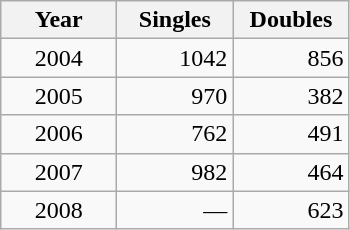<table class="wikitable" style="text-align:right;">
<tr>
<th width="70">Year</th>
<th width="70">Singles</th>
<th width="70">Doubles</th>
</tr>
<tr>
<td style="text-align:center;">2004</td>
<td>1042</td>
<td>856</td>
</tr>
<tr>
<td style="text-align:center;">2005</td>
<td>970</td>
<td>382</td>
</tr>
<tr>
<td style="text-align:center;">2006</td>
<td>762</td>
<td>491</td>
</tr>
<tr>
<td style="text-align:center;">2007</td>
<td>982</td>
<td>464</td>
</tr>
<tr>
<td style="text-align:center;">2008</td>
<td>—</td>
<td>623</td>
</tr>
</table>
